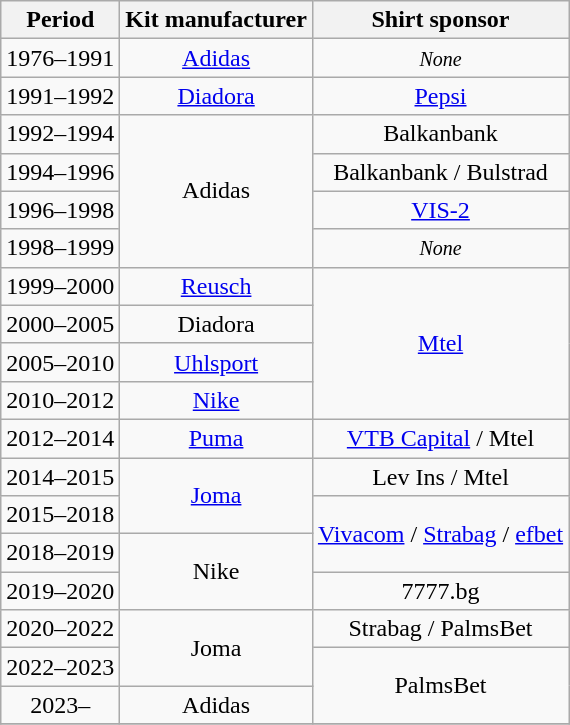<table class="wikitable" style="text-align: center">
<tr>
<th>Period</th>
<th>Kit manufacturer</th>
<th>Shirt sponsor</th>
</tr>
<tr>
<td>1976–1991</td>
<td><a href='#'>Adidas</a></td>
<td><small><em>None</em></small></td>
</tr>
<tr>
<td>1991–1992</td>
<td><a href='#'>Diadora</a></td>
<td><a href='#'>Pepsi</a></td>
</tr>
<tr>
<td>1992–1994</td>
<td rowspan=4>Adidas</td>
<td>Balkanbank</td>
</tr>
<tr>
<td>1994–1996</td>
<td>Balkanbank / Bulstrad</td>
</tr>
<tr>
<td>1996–1998</td>
<td><a href='#'>VIS-2</a></td>
</tr>
<tr>
<td>1998–1999</td>
<td><small><em>None</em></small></td>
</tr>
<tr>
<td>1999–2000</td>
<td><a href='#'>Reusch</a></td>
<td rowspan=4><a href='#'>Mtel</a></td>
</tr>
<tr>
<td>2000–2005</td>
<td>Diadora</td>
</tr>
<tr>
<td>2005–2010</td>
<td><a href='#'>Uhlsport</a></td>
</tr>
<tr>
<td>2010–2012</td>
<td><a href='#'>Nike</a></td>
</tr>
<tr>
<td>2012–2014</td>
<td><a href='#'>Puma</a></td>
<td><a href='#'>VTB Capital</a> / Mtel</td>
</tr>
<tr>
<td>2014–2015</td>
<td rowspan=2><a href='#'>Joma</a></td>
<td>Lev Ins / Mtel</td>
</tr>
<tr>
<td>2015–2018</td>
<td rowspan=2><a href='#'>Vivacom</a> / <a href='#'>Strabag</a> / <a href='#'>efbet</a></td>
</tr>
<tr>
<td>2018–2019</td>
<td rowspan=2>Nike</td>
</tr>
<tr>
<td>2019–2020</td>
<td>7777.bg</td>
</tr>
<tr>
<td>2020–2022</td>
<td rowspan=2>Joma</td>
<td>Strabag / PalmsBet</td>
</tr>
<tr>
<td>2022–2023</td>
<td rowspan=2>PalmsBet</td>
</tr>
<tr>
<td>2023–</td>
<td>Adidas</td>
</tr>
<tr>
</tr>
</table>
